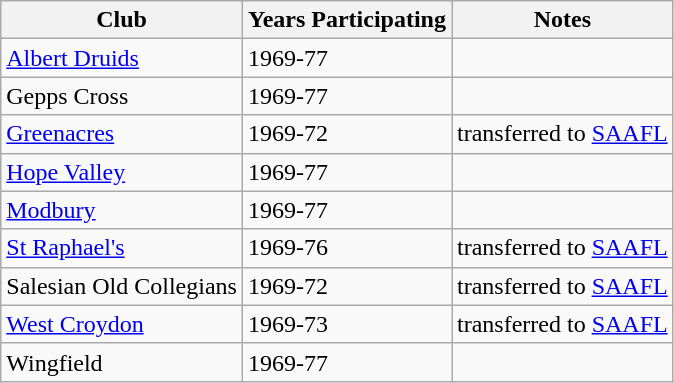<table class="wikitable">
<tr>
<th>Club</th>
<th>Years Participating</th>
<th>Notes</th>
</tr>
<tr>
<td><a href='#'>Albert Druids</a></td>
<td>1969-77 </td>
<td></td>
</tr>
<tr>
<td>Gepps Cross</td>
<td>1969-77 </td>
<td></td>
</tr>
<tr>
<td><a href='#'>Greenacres</a></td>
<td>1969-72 </td>
<td>transferred to <a href='#'>SAAFL</a></td>
</tr>
<tr>
<td><a href='#'>Hope Valley</a></td>
<td>1969-77 </td>
<td></td>
</tr>
<tr>
<td><a href='#'>Modbury</a></td>
<td>1969-77 </td>
<td></td>
</tr>
<tr>
<td><a href='#'>St Raphael's</a></td>
<td>1969-76 </td>
<td>transferred to <a href='#'>SAAFL</a></td>
</tr>
<tr>
<td>Salesian Old Collegians</td>
<td>1969-72 </td>
<td>transferred to <a href='#'>SAAFL</a></td>
</tr>
<tr>
<td><a href='#'>West Croydon</a></td>
<td>1969-73</td>
<td>transferred to <a href='#'>SAAFL</a></td>
</tr>
<tr>
<td>Wingfield</td>
<td>1969-77 </td>
<td></td>
</tr>
</table>
